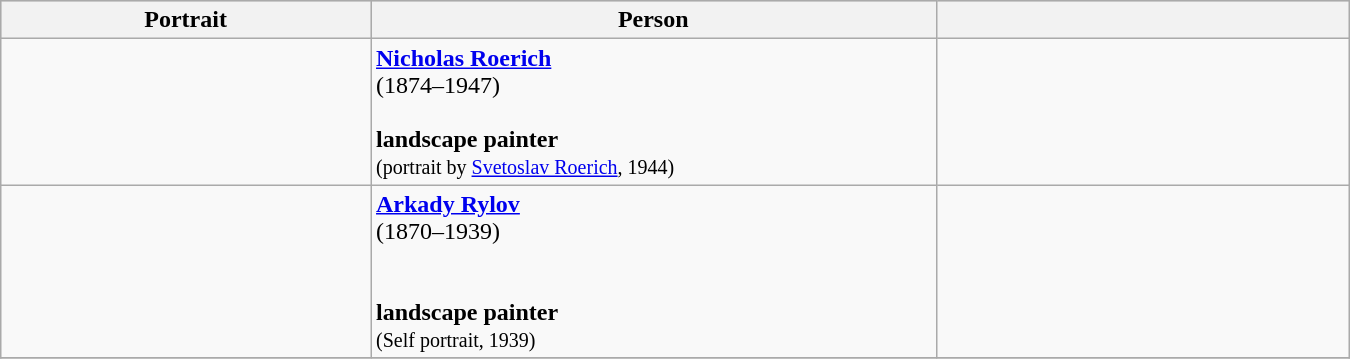<table class="wikitable" width=900pt>
<tr bgcolor="#cccccc">
<th width=17%>Portrait</th>
<th width=26%>Person</th>
<th width=19%></th>
</tr>
<tr>
<td align=center></td>
<td><strong><a href='#'>Nicholas Roerich</a></strong><br>(1874–1947)<br><br> <strong>landscape painter</strong><br><small>(portrait by <a href='#'>Svetoslav Roerich</a>, 1944)</small></td>
<td align=center></td>
</tr>
<tr>
<td align=center></td>
<td><strong><a href='#'>Arkady Rylov</a></strong><br>(1870–1939)<br><br><br> <strong>landscape painter</strong><br><small>(Self portrait, 1939)</small></td>
<td align=center></td>
</tr>
<tr>
</tr>
</table>
